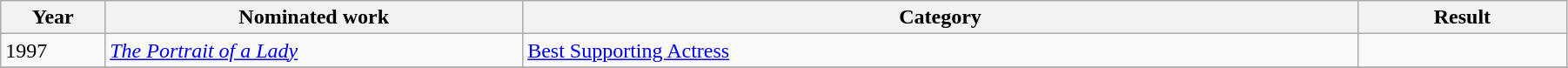<table width="95%" class="wikitable sortable">
<tr>
<th width="5%">Year</th>
<th width="20%">Nominated work</th>
<th width="40%">Category</th>
<th width="10%">Result</th>
</tr>
<tr>
<td>1997</td>
<td><em><a href='#'>The Portrait of a Lady</a></em></td>
<td><a href='#'>Best Supporting Actress</a></td>
<td></td>
</tr>
<tr>
</tr>
</table>
